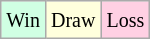<table class="wikitable">
<tr>
<td style="background:#d0ffe3;"><small>Win</small></td>
<td style="background:#ffd;"><small>Draw</small></td>
<td style="background:#ffd0e3;"><small>Loss</small></td>
</tr>
</table>
